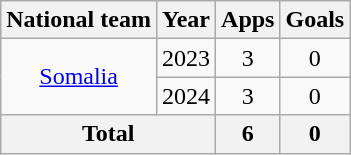<table class="wikitable" style="text-align:center">
<tr>
<th>National team</th>
<th>Year</th>
<th>Apps</th>
<th>Goals</th>
</tr>
<tr>
<td rowspan="2"><a href='#'>Somalia</a></td>
<td>2023</td>
<td>3</td>
<td>0</td>
</tr>
<tr>
<td>2024</td>
<td>3</td>
<td>0</td>
</tr>
<tr>
<th colspan="2">Total</th>
<th>6</th>
<th>0</th>
</tr>
</table>
